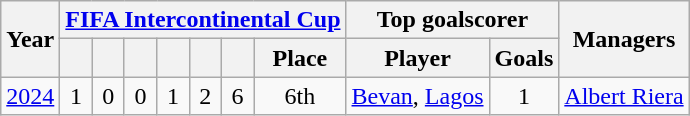<table class="wikitable" style="text-align:center;">
<tr>
<th rowspan="2">Year</th>
<th colspan="7"><a href='#'>FIFA Intercontinental Cup</a></th>
<th colspan="2">Top goalscorer</th>
<th rowspan="2">Managers</th>
</tr>
<tr>
<th></th>
<th></th>
<th></th>
<th></th>
<th></th>
<th></th>
<th>Place</th>
<th>Player</th>
<th>Goals</th>
</tr>
<tr>
<td align="center"><a href='#'>2024</a></td>
<td>1</td>
<td>0</td>
<td>0</td>
<td>1</td>
<td>2</td>
<td>6</td>
<td>6th</td>
<td><a href='#'>Bevan</a>, <a href='#'>Lagos</a></td>
<td>1</td>
<td><a href='#'>Albert Riera</a></td>
</tr>
</table>
